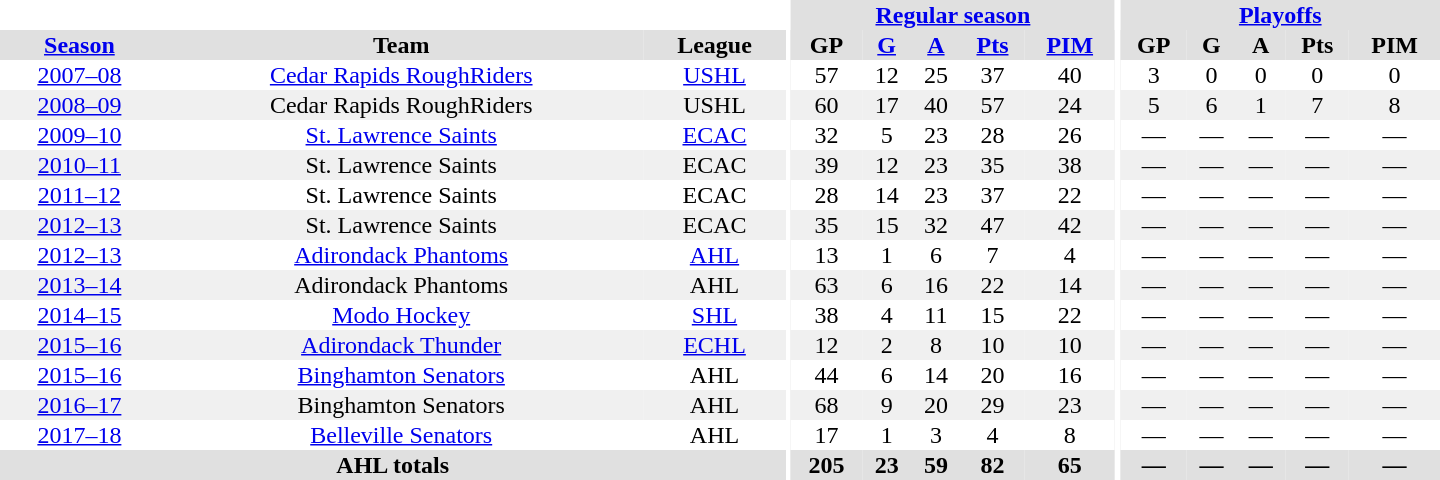<table border="0" cellpadding="1" cellspacing="0" style="text-align:center; width:60em">
<tr bgcolor="#e0e0e0">
<th colspan="3" bgcolor="#ffffff"></th>
<th rowspan="99" bgcolor="#ffffff"></th>
<th colspan="5"><a href='#'>Regular season</a></th>
<th rowspan="99" bgcolor="#ffffff"></th>
<th colspan="5"><a href='#'>Playoffs</a></th>
</tr>
<tr bgcolor="#e0e0e0">
<th><a href='#'>Season</a></th>
<th>Team</th>
<th>League</th>
<th>GP</th>
<th><a href='#'>G</a></th>
<th><a href='#'>A</a></th>
<th><a href='#'>Pts</a></th>
<th><a href='#'>PIM</a></th>
<th>GP</th>
<th>G</th>
<th>A</th>
<th>Pts</th>
<th>PIM</th>
</tr>
<tr>
<td><a href='#'>2007–08</a></td>
<td><a href='#'>Cedar Rapids RoughRiders</a></td>
<td><a href='#'>USHL</a></td>
<td>57</td>
<td>12</td>
<td>25</td>
<td>37</td>
<td>40</td>
<td>3</td>
<td>0</td>
<td>0</td>
<td>0</td>
<td>0</td>
</tr>
<tr bgcolor="#f0f0f0">
<td><a href='#'>2008–09</a></td>
<td>Cedar Rapids RoughRiders</td>
<td>USHL</td>
<td>60</td>
<td>17</td>
<td>40</td>
<td>57</td>
<td>24</td>
<td>5</td>
<td>6</td>
<td>1</td>
<td>7</td>
<td>8</td>
</tr>
<tr>
<td><a href='#'>2009–10</a></td>
<td><a href='#'>St. Lawrence Saints</a></td>
<td><a href='#'>ECAC</a></td>
<td>32</td>
<td>5</td>
<td>23</td>
<td>28</td>
<td>26</td>
<td>—</td>
<td>—</td>
<td>—</td>
<td>—</td>
<td>—</td>
</tr>
<tr bgcolor="#f0f0f0">
<td><a href='#'>2010–11</a></td>
<td>St. Lawrence Saints</td>
<td>ECAC</td>
<td>39</td>
<td>12</td>
<td>23</td>
<td>35</td>
<td>38</td>
<td>—</td>
<td>—</td>
<td>—</td>
<td>—</td>
<td>—</td>
</tr>
<tr>
<td><a href='#'>2011–12</a></td>
<td>St. Lawrence Saints</td>
<td>ECAC</td>
<td>28</td>
<td>14</td>
<td>23</td>
<td>37</td>
<td>22</td>
<td>—</td>
<td>—</td>
<td>—</td>
<td>—</td>
<td>—</td>
</tr>
<tr bgcolor="#f0f0f0">
<td><a href='#'>2012–13</a></td>
<td>St. Lawrence Saints</td>
<td>ECAC</td>
<td>35</td>
<td>15</td>
<td>32</td>
<td>47</td>
<td>42</td>
<td>—</td>
<td>—</td>
<td>—</td>
<td>—</td>
<td>—</td>
</tr>
<tr>
<td><a href='#'>2012–13</a></td>
<td><a href='#'>Adirondack Phantoms</a></td>
<td><a href='#'>AHL</a></td>
<td>13</td>
<td>1</td>
<td>6</td>
<td>7</td>
<td>4</td>
<td>—</td>
<td>—</td>
<td>—</td>
<td>—</td>
<td>—</td>
</tr>
<tr bgcolor="#f0f0f0">
<td><a href='#'>2013–14</a></td>
<td>Adirondack Phantoms</td>
<td>AHL</td>
<td>63</td>
<td>6</td>
<td>16</td>
<td>22</td>
<td>14</td>
<td>—</td>
<td>—</td>
<td>—</td>
<td>—</td>
<td>—</td>
</tr>
<tr>
<td><a href='#'>2014–15</a></td>
<td><a href='#'>Modo Hockey</a></td>
<td><a href='#'>SHL</a></td>
<td>38</td>
<td>4</td>
<td>11</td>
<td>15</td>
<td>22</td>
<td>—</td>
<td>—</td>
<td>—</td>
<td>—</td>
<td>—</td>
</tr>
<tr bgcolor="#f0f0f0">
<td><a href='#'>2015–16</a></td>
<td><a href='#'>Adirondack Thunder</a></td>
<td><a href='#'>ECHL</a></td>
<td>12</td>
<td>2</td>
<td>8</td>
<td>10</td>
<td>10</td>
<td>—</td>
<td>—</td>
<td>—</td>
<td>—</td>
<td>—</td>
</tr>
<tr>
<td><a href='#'>2015–16</a></td>
<td><a href='#'>Binghamton Senators</a></td>
<td>AHL</td>
<td>44</td>
<td>6</td>
<td>14</td>
<td>20</td>
<td>16</td>
<td>—</td>
<td>—</td>
<td>—</td>
<td>—</td>
<td>—</td>
</tr>
<tr bgcolor="#f0f0f0">
<td><a href='#'>2016–17</a></td>
<td>Binghamton Senators</td>
<td>AHL</td>
<td>68</td>
<td>9</td>
<td>20</td>
<td>29</td>
<td>23</td>
<td>—</td>
<td>—</td>
<td>—</td>
<td>—</td>
<td>—</td>
</tr>
<tr>
<td><a href='#'>2017–18</a></td>
<td><a href='#'>Belleville Senators</a></td>
<td>AHL</td>
<td>17</td>
<td>1</td>
<td>3</td>
<td>4</td>
<td>8</td>
<td>—</td>
<td>—</td>
<td>—</td>
<td>—</td>
<td>—</td>
</tr>
<tr bgcolor="#e0e0e0">
<th colspan="3">AHL totals</th>
<th>205</th>
<th>23</th>
<th>59</th>
<th>82</th>
<th>65</th>
<th>—</th>
<th>—</th>
<th>—</th>
<th>—</th>
<th>—</th>
</tr>
</table>
